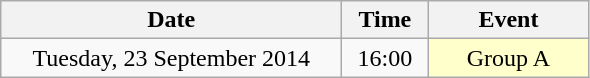<table class = "wikitable" style="text-align:center;">
<tr>
<th width=220>Date</th>
<th width=50>Time</th>
<th width=100>Event</th>
</tr>
<tr>
<td>Tuesday, 23 September 2014</td>
<td>16:00</td>
<td bgcolor=ffffcc>Group A</td>
</tr>
</table>
